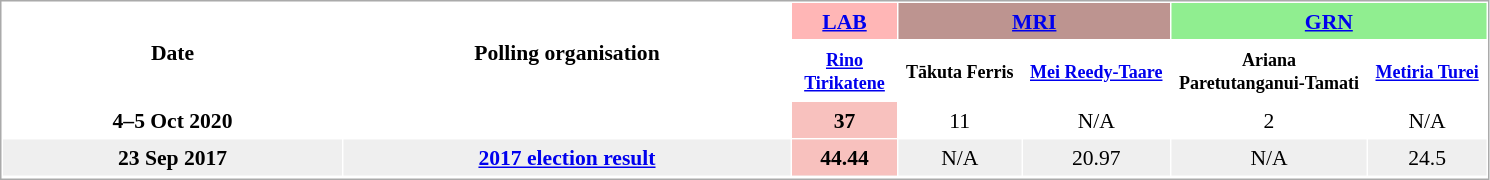<table cellpadding="5" cellspacing="1" style="font-size:90%; line-height:14px; text-align:center; border: 1px solid #aaa">
<tr>
<th rowspan="2" style="width:15em;">Date</th>
<th rowspan="2" style="width:20em;">Polling organisation</th>
<th style="background-color:#FFB6B6;width:60px"><a href='#'>LAB</a></th>
<th colspan="2" style="background-color:#BD9490;width:60px;"><a href='#'>MRI</a></th>
<th colspan="2" style="background-color:#90EE90;width:60px"><a href='#'>GRN</a></th>
</tr>
<tr>
<th><small><a href='#'>Rino Tirikatene</a></small></th>
<th><small>Tākuta Ferris</small></th>
<th><small><a href='#'>Mei Reedy-Taare</a></small></th>
<th><small>Ariana<br>Paretutanganui-Tamati</small></th>
<th><small><a href='#'>Metiria Turei</a></small></th>
</tr>
<tr>
<td><strong>4–5 Oct 2020</strong></td>
<td></td>
<td style="background:#F8C1BE"><strong>37</strong></td>
<td>11</td>
<td>N/A</td>
<td>2</td>
<td>N/A</td>
</tr>
<tr style="background:#EFEFEF;">
<td><strong>23 Sep 2017</strong></td>
<td><strong><a href='#'>2017 election result</a></strong></td>
<td style="background:#F8C1BE"><strong>44.44</strong></td>
<td>N/A</td>
<td>20.97</td>
<td>N/A</td>
<td>24.5</td>
</tr>
<tr>
</tr>
</table>
